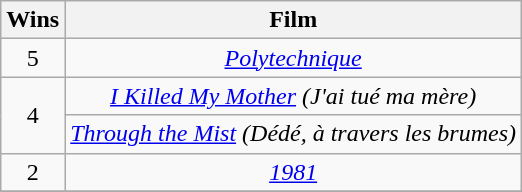<table class="wikitable" style="text-align:center;">
<tr>
<th scope="col" width="17">Wins</th>
<th scope="col" align="center">Film</th>
</tr>
<tr>
<td rowspan="1" style="text-align:center;">5</td>
<td><em><a href='#'>Polytechnique</a></em></td>
</tr>
<tr>
<td rowspan="2" style="text-align:center;">4</td>
<td><em><a href='#'>I Killed My Mother</a> (J'ai tué ma mère)</em></td>
</tr>
<tr>
<td><em><a href='#'>Through the Mist</a> (Dédé, à travers les brumes)</em></td>
</tr>
<tr>
<td rowspan="1" style="text-align:center;">2</td>
<td><em><a href='#'>1981</a></em></td>
</tr>
<tr>
</tr>
</table>
